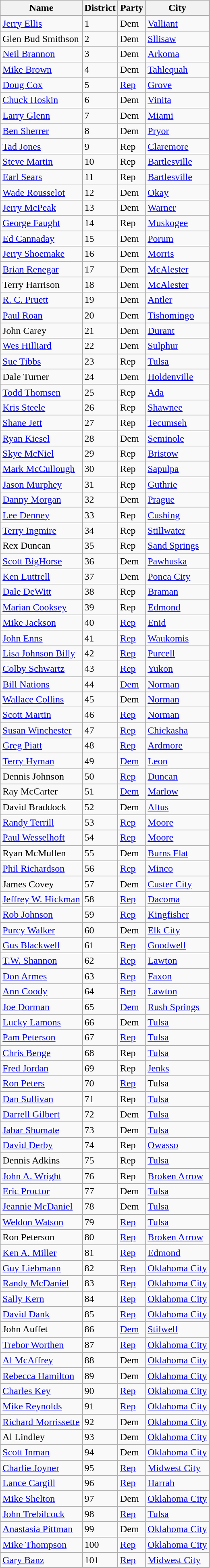<table class="wikitable sortable">
<tr>
<th>Name</th>
<th>District</th>
<th>Party</th>
<th>City</th>
</tr>
<tr>
<td><a href='#'>Jerry Ellis</a></td>
<td>1</td>
<td>Dem</td>
<td><a href='#'>Valliant</a></td>
</tr>
<tr>
<td>Glen Bud Smithson</td>
<td>2</td>
<td>Dem</td>
<td><a href='#'>Sllisaw</a></td>
</tr>
<tr>
<td><a href='#'>Neil Brannon</a></td>
<td>3</td>
<td>Dem</td>
<td><a href='#'>Arkoma</a></td>
</tr>
<tr>
<td><a href='#'>Mike Brown</a></td>
<td>4</td>
<td>Dem</td>
<td><a href='#'>Tahlequah</a></td>
</tr>
<tr>
<td><a href='#'>Doug Cox</a></td>
<td>5</td>
<td><a href='#'>Rep</a></td>
<td><a href='#'>Grove</a></td>
</tr>
<tr>
<td><a href='#'>Chuck Hoskin</a></td>
<td>6</td>
<td>Dem</td>
<td><a href='#'>Vinita</a></td>
</tr>
<tr>
<td><a href='#'>Larry Glenn</a></td>
<td>7</td>
<td>Dem</td>
<td><a href='#'>Miami</a></td>
</tr>
<tr>
<td><a href='#'>Ben Sherrer</a></td>
<td>8</td>
<td>Dem</td>
<td><a href='#'>Pryor</a></td>
</tr>
<tr>
<td><a href='#'>Tad Jones</a></td>
<td>9</td>
<td>Rep</td>
<td><a href='#'>Claremore</a></td>
</tr>
<tr>
<td><a href='#'>Steve Martin</a></td>
<td>10</td>
<td>Rep</td>
<td><a href='#'>Bartlesville</a></td>
</tr>
<tr>
<td><a href='#'>Earl Sears</a></td>
<td>11</td>
<td>Rep</td>
<td><a href='#'>Bartlesville</a></td>
</tr>
<tr>
<td><a href='#'>Wade Rousselot</a></td>
<td>12</td>
<td>Dem</td>
<td><a href='#'>Okay</a></td>
</tr>
<tr>
<td><a href='#'>Jerry McPeak</a></td>
<td>13</td>
<td>Dem</td>
<td><a href='#'>Warner</a></td>
</tr>
<tr>
<td><a href='#'>George Faught</a></td>
<td>14</td>
<td>Rep</td>
<td><a href='#'>Muskogee</a></td>
</tr>
<tr>
<td><a href='#'>Ed Cannaday</a></td>
<td>15</td>
<td>Dem</td>
<td><a href='#'>Porum</a></td>
</tr>
<tr>
<td><a href='#'>Jerry Shoemake</a></td>
<td>16</td>
<td>Dem</td>
<td><a href='#'>Morris</a></td>
</tr>
<tr>
<td><a href='#'>Brian Renegar</a></td>
<td>17</td>
<td>Dem</td>
<td><a href='#'>McAlester</a></td>
</tr>
<tr>
<td>Terry Harrison</td>
<td>18</td>
<td>Dem</td>
<td><a href='#'>McAlester</a></td>
</tr>
<tr>
<td><a href='#'>R. C. Pruett</a></td>
<td>19</td>
<td>Dem</td>
<td><a href='#'>Antler</a></td>
</tr>
<tr>
<td><a href='#'>Paul Roan</a></td>
<td>20</td>
<td>Dem</td>
<td><a href='#'>Tishomingo</a></td>
</tr>
<tr>
<td>John Carey</td>
<td>21</td>
<td>Dem</td>
<td><a href='#'>Durant</a></td>
</tr>
<tr>
<td><a href='#'>Wes Hilliard</a></td>
<td>22</td>
<td>Dem</td>
<td><a href='#'>Sulphur</a></td>
</tr>
<tr>
<td><a href='#'>Sue Tibbs</a></td>
<td>23</td>
<td>Rep</td>
<td><a href='#'>Tulsa</a></td>
</tr>
<tr>
<td>Dale Turner</td>
<td>24</td>
<td>Dem</td>
<td><a href='#'>Holdenville</a></td>
</tr>
<tr>
<td><a href='#'>Todd Thomsen</a></td>
<td>25</td>
<td>Rep</td>
<td><a href='#'>Ada</a></td>
</tr>
<tr>
<td><a href='#'>Kris Steele</a></td>
<td>26</td>
<td>Rep</td>
<td><a href='#'>Shawnee</a></td>
</tr>
<tr>
<td><a href='#'>Shane Jett</a></td>
<td>27</td>
<td>Rep</td>
<td><a href='#'>Tecumseh</a></td>
</tr>
<tr>
<td><a href='#'>Ryan Kiesel</a></td>
<td>28</td>
<td>Dem</td>
<td><a href='#'>Seminole</a></td>
</tr>
<tr>
<td><a href='#'>Skye McNiel</a></td>
<td>29</td>
<td>Rep</td>
<td><a href='#'>Bristow</a></td>
</tr>
<tr>
<td><a href='#'>Mark McCullough</a></td>
<td>30</td>
<td>Rep</td>
<td><a href='#'>Sapulpa</a></td>
</tr>
<tr>
<td><a href='#'>Jason Murphey</a></td>
<td>31</td>
<td>Rep</td>
<td><a href='#'>Guthrie</a></td>
</tr>
<tr>
<td><a href='#'>Danny Morgan</a></td>
<td>32</td>
<td>Dem</td>
<td><a href='#'>Prague</a></td>
</tr>
<tr>
<td><a href='#'>Lee Denney</a></td>
<td>33</td>
<td>Rep</td>
<td><a href='#'>Cushing</a></td>
</tr>
<tr>
<td><a href='#'>Terry Ingmire</a></td>
<td>34</td>
<td>Rep</td>
<td><a href='#'>Stillwater</a></td>
</tr>
<tr>
<td>Rex Duncan</td>
<td>35</td>
<td>Rep</td>
<td><a href='#'>Sand Springs</a></td>
</tr>
<tr>
<td><a href='#'>Scott BigHorse</a></td>
<td>36</td>
<td>Dem</td>
<td><a href='#'>Pawhuska</a></td>
</tr>
<tr>
<td><a href='#'>Ken Luttrell</a></td>
<td>37</td>
<td>Dem</td>
<td><a href='#'>Ponca City</a></td>
</tr>
<tr>
<td><a href='#'>Dale DeWitt</a></td>
<td>38</td>
<td>Rep</td>
<td><a href='#'>Braman</a></td>
</tr>
<tr>
<td><a href='#'>Marian Cooksey</a></td>
<td>39</td>
<td>Rep</td>
<td><a href='#'>Edmond</a></td>
</tr>
<tr>
<td><a href='#'>Mike Jackson</a></td>
<td>40</td>
<td><a href='#'>Rep</a></td>
<td><a href='#'>Enid</a></td>
</tr>
<tr>
<td><a href='#'>John Enns</a></td>
<td>41</td>
<td><a href='#'>Rep</a></td>
<td><a href='#'>Waukomis</a></td>
</tr>
<tr>
<td><a href='#'>Lisa Johnson Billy</a></td>
<td>42</td>
<td><a href='#'>Rep</a></td>
<td><a href='#'>Purcell</a></td>
</tr>
<tr>
<td><a href='#'>Colby Schwartz</a></td>
<td>43</td>
<td><a href='#'>Rep</a></td>
<td><a href='#'>Yukon</a></td>
</tr>
<tr>
<td><a href='#'>Bill Nations</a></td>
<td>44</td>
<td><a href='#'>Dem</a></td>
<td><a href='#'>Norman</a></td>
</tr>
<tr>
<td><a href='#'>Wallace Collins</a></td>
<td>45</td>
<td>Dem</td>
<td><a href='#'>Norman</a></td>
</tr>
<tr>
<td><a href='#'>Scott Martin</a></td>
<td>46</td>
<td><a href='#'>Rep</a></td>
<td><a href='#'>Norman</a></td>
</tr>
<tr>
<td><a href='#'>Susan Winchester</a></td>
<td>47</td>
<td><a href='#'>Rep</a></td>
<td><a href='#'>Chickasha</a></td>
</tr>
<tr>
<td><a href='#'>Greg Piatt</a></td>
<td>48</td>
<td><a href='#'>Rep</a></td>
<td><a href='#'>Ardmore</a></td>
</tr>
<tr>
<td><a href='#'>Terry Hyman</a></td>
<td>49</td>
<td><a href='#'>Dem</a></td>
<td><a href='#'>Leon</a></td>
</tr>
<tr>
<td>Dennis Johnson</td>
<td>50</td>
<td><a href='#'>Rep</a></td>
<td><a href='#'>Duncan</a></td>
</tr>
<tr>
<td>Ray McCarter</td>
<td>51</td>
<td><a href='#'>Dem</a></td>
<td><a href='#'>Marlow</a></td>
</tr>
<tr>
<td>David Braddock</td>
<td>52</td>
<td>Dem</td>
<td><a href='#'>Altus</a></td>
</tr>
<tr>
<td><a href='#'>Randy Terrill</a></td>
<td>53</td>
<td><a href='#'>Rep</a></td>
<td><a href='#'>Moore</a></td>
</tr>
<tr>
<td><a href='#'>Paul Wesselhoft</a></td>
<td>54</td>
<td><a href='#'>Rep</a></td>
<td><a href='#'>Moore</a></td>
</tr>
<tr>
<td>Ryan McMullen</td>
<td>55</td>
<td>Dem</td>
<td><a href='#'>Burns Flat</a></td>
</tr>
<tr>
<td><a href='#'>Phil Richardson</a></td>
<td>56</td>
<td><a href='#'>Rep</a></td>
<td><a href='#'>Minco</a></td>
</tr>
<tr>
<td>James Covey</td>
<td>57</td>
<td>Dem</td>
<td><a href='#'>Custer City</a></td>
</tr>
<tr>
<td><a href='#'>Jeffrey W. Hickman</a></td>
<td>58</td>
<td><a href='#'>Rep</a></td>
<td><a href='#'>Dacoma</a></td>
</tr>
<tr>
<td><a href='#'>Rob Johnson</a></td>
<td>59</td>
<td><a href='#'>Rep</a></td>
<td><a href='#'>Kingfisher</a></td>
</tr>
<tr>
<td><a href='#'>Purcy Walker</a></td>
<td>60</td>
<td>Dem</td>
<td><a href='#'>Elk City</a></td>
</tr>
<tr>
<td><a href='#'>Gus Blackwell</a></td>
<td>61</td>
<td><a href='#'>Rep</a></td>
<td><a href='#'>Goodwell</a></td>
</tr>
<tr>
<td><a href='#'>T.W. Shannon</a></td>
<td>62</td>
<td><a href='#'>Rep</a></td>
<td><a href='#'>Lawton</a></td>
</tr>
<tr>
<td><a href='#'>Don Armes</a></td>
<td>63</td>
<td><a href='#'>Rep</a></td>
<td><a href='#'>Faxon</a></td>
</tr>
<tr>
<td><a href='#'>Ann Coody</a></td>
<td>64</td>
<td><a href='#'>Rep</a></td>
<td><a href='#'>Lawton</a></td>
</tr>
<tr>
<td><a href='#'>Joe Dorman</a></td>
<td>65</td>
<td><a href='#'>Dem</a></td>
<td><a href='#'>Rush Springs</a></td>
</tr>
<tr>
<td><a href='#'>Lucky Lamons</a></td>
<td>66</td>
<td>Dem</td>
<td><a href='#'>Tulsa</a></td>
</tr>
<tr>
<td><a href='#'>Pam Peterson</a></td>
<td>67</td>
<td><a href='#'>Rep</a></td>
<td><a href='#'>Tulsa</a></td>
</tr>
<tr>
<td><a href='#'>Chris Benge</a></td>
<td>68</td>
<td>Rep</td>
<td><a href='#'>Tulsa</a></td>
</tr>
<tr>
<td><a href='#'>Fred Jordan</a></td>
<td>69</td>
<td>Rep</td>
<td><a href='#'>Jenks</a></td>
</tr>
<tr>
<td><a href='#'>Ron Peters</a></td>
<td>70</td>
<td><a href='#'>Rep</a></td>
<td>Tulsa</td>
</tr>
<tr>
<td><a href='#'>Dan Sullivan</a></td>
<td>71</td>
<td>Rep</td>
<td><a href='#'>Tulsa</a></td>
</tr>
<tr>
<td><a href='#'>Darrell Gilbert</a></td>
<td>72</td>
<td>Dem</td>
<td><a href='#'>Tulsa</a></td>
</tr>
<tr>
<td><a href='#'>Jabar Shumate</a></td>
<td>73</td>
<td>Dem</td>
<td><a href='#'>Tulsa</a></td>
</tr>
<tr>
<td><a href='#'>David Derby</a></td>
<td>74</td>
<td>Rep</td>
<td><a href='#'>Owasso</a></td>
</tr>
<tr>
<td>Dennis Adkins</td>
<td>75</td>
<td>Rep</td>
<td><a href='#'>Tulsa</a></td>
</tr>
<tr>
<td><a href='#'>John A. Wright</a></td>
<td>76</td>
<td>Rep</td>
<td><a href='#'>Broken Arrow</a></td>
</tr>
<tr>
<td><a href='#'>Eric Proctor</a></td>
<td>77</td>
<td>Dem</td>
<td><a href='#'>Tulsa</a></td>
</tr>
<tr>
<td><a href='#'>Jeannie McDaniel</a></td>
<td>78</td>
<td>Dem</td>
<td><a href='#'>Tulsa</a></td>
</tr>
<tr>
<td><a href='#'>Weldon Watson</a></td>
<td>79</td>
<td><a href='#'>Rep</a></td>
<td><a href='#'>Tulsa</a></td>
</tr>
<tr>
<td>Ron Peterson</td>
<td>80</td>
<td><a href='#'>Rep</a></td>
<td><a href='#'>Broken Arrow</a></td>
</tr>
<tr>
<td><a href='#'>Ken A. Miller</a></td>
<td>81</td>
<td><a href='#'>Rep</a></td>
<td><a href='#'>Edmond</a></td>
</tr>
<tr>
<td><a href='#'>Guy Liebmann</a></td>
<td>82</td>
<td><a href='#'>Rep</a></td>
<td><a href='#'>Oklahoma City</a></td>
</tr>
<tr>
<td><a href='#'>Randy McDaniel</a></td>
<td>83</td>
<td><a href='#'>Rep</a></td>
<td><a href='#'>Oklahoma City</a></td>
</tr>
<tr>
<td><a href='#'>Sally Kern</a></td>
<td>84</td>
<td><a href='#'>Rep</a></td>
<td><a href='#'>Oklahoma City</a></td>
</tr>
<tr>
<td><a href='#'>David Dank</a></td>
<td>85</td>
<td><a href='#'>Rep</a></td>
<td><a href='#'>Oklahoma City</a></td>
</tr>
<tr>
<td>John Auffet</td>
<td>86</td>
<td><a href='#'>Dem</a></td>
<td><a href='#'>Stilwell</a></td>
</tr>
<tr>
<td><a href='#'>Trebor Worthen</a></td>
<td>87</td>
<td><a href='#'>Rep</a></td>
<td><a href='#'>Oklahoma City</a></td>
</tr>
<tr>
<td><a href='#'>Al McAffrey</a></td>
<td>88</td>
<td>Dem</td>
<td><a href='#'>Oklahoma City</a></td>
</tr>
<tr>
<td><a href='#'>Rebecca Hamilton</a></td>
<td>89</td>
<td>Dem</td>
<td><a href='#'>Oklahoma City</a></td>
</tr>
<tr>
<td><a href='#'>Charles Key</a></td>
<td>90</td>
<td><a href='#'>Rep</a></td>
<td><a href='#'>Oklahoma City</a></td>
</tr>
<tr>
<td><a href='#'>Mike Reynolds</a></td>
<td>91</td>
<td><a href='#'>Rep</a></td>
<td><a href='#'>Oklahoma City</a></td>
</tr>
<tr>
<td><a href='#'>Richard Morrissette</a></td>
<td>92</td>
<td>Dem</td>
<td><a href='#'>Oklahoma City</a></td>
</tr>
<tr>
<td>Al Lindley</td>
<td>93</td>
<td>Dem</td>
<td><a href='#'>Oklahoma City</a></td>
</tr>
<tr>
<td><a href='#'>Scott Inman</a></td>
<td>94</td>
<td>Dem</td>
<td><a href='#'>Oklahoma City</a></td>
</tr>
<tr>
<td><a href='#'>Charlie Joyner</a></td>
<td>95</td>
<td><a href='#'>Rep</a></td>
<td><a href='#'>Midwest City</a></td>
</tr>
<tr>
<td><a href='#'>Lance Cargill</a></td>
<td>96</td>
<td><a href='#'>Rep</a></td>
<td><a href='#'>Harrah</a></td>
</tr>
<tr>
<td><a href='#'>Mike Shelton</a></td>
<td>97</td>
<td>Dem</td>
<td><a href='#'>Oklahoma City</a></td>
</tr>
<tr>
<td><a href='#'>John Trebilcock</a></td>
<td>98</td>
<td><a href='#'>Rep</a></td>
<td><a href='#'>Tulsa</a></td>
</tr>
<tr>
<td><a href='#'>Anastasia Pittman</a></td>
<td>99</td>
<td>Dem</td>
<td><a href='#'>Oklahoma City</a></td>
</tr>
<tr>
<td><a href='#'>Mike Thompson</a></td>
<td>100</td>
<td><a href='#'>Rep</a></td>
<td><a href='#'>Oklahoma City</a></td>
</tr>
<tr>
<td><a href='#'>Gary Banz</a></td>
<td>101</td>
<td><a href='#'>Rep</a></td>
<td><a href='#'>Midwest City</a></td>
</tr>
</table>
